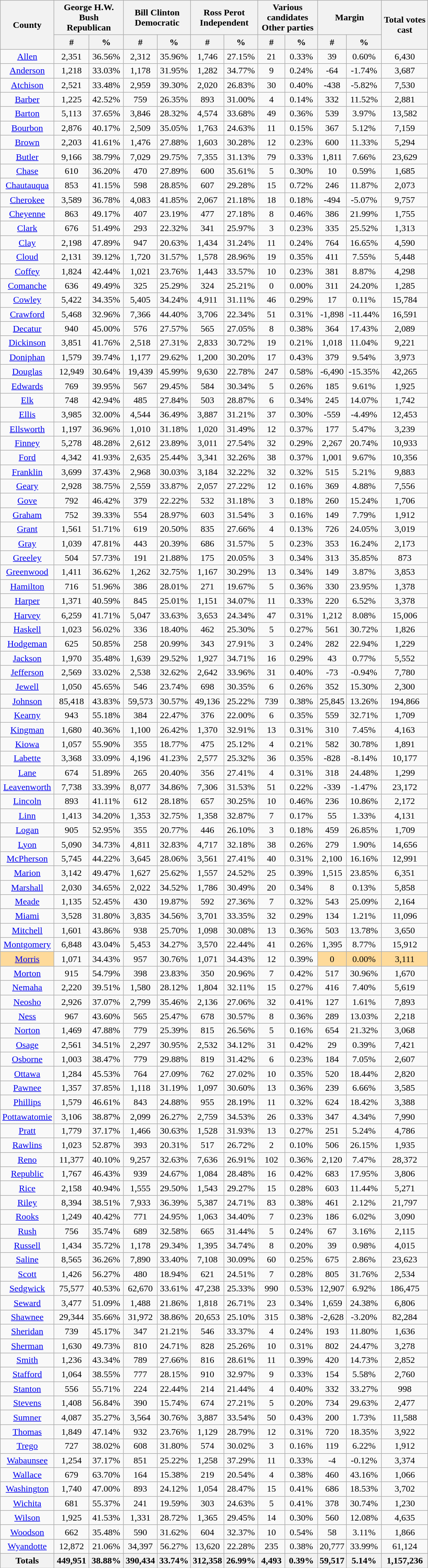<table width="60%"  class="wikitable sortable" style="text-align:center">
<tr>
<th rowspan="2">County</th>
<th style="text-align:center;" colspan="2">George H.W. Bush<br>Republican</th>
<th style="text-align:center;" colspan="2">Bill Clinton<br>Democratic</th>
<th style="text-align:center;" colspan="2">Ross Perot<br>Independent</th>
<th style="text-align:center;" colspan="2">Various candidates<br>Other parties</th>
<th style="text-align:center;" colspan="2">Margin</th>
<th rowspan="2" style="text-align:center;">Total votes cast</th>
</tr>
<tr>
<th style="text-align:center;" data-sort-type="number">#</th>
<th style="text-align:center;" data-sort-type="number">%</th>
<th style="text-align:center;" data-sort-type="number">#</th>
<th style="text-align:center;" data-sort-type="number">%</th>
<th style="text-align:center;" data-sort-type="number">#</th>
<th style="text-align:center;" data-sort-type="number">%</th>
<th style="text-align:center;" data-sort-type="number">#</th>
<th style="text-align:center;" data-sort-type="number">%</th>
<th style="text-align:center;" data-sort-type="number">#</th>
<th style="text-align:center;" data-sort-type="number">%</th>
</tr>
<tr style="text-align:center;">
<td><a href='#'>Allen</a></td>
<td>2,351</td>
<td>36.56%</td>
<td>2,312</td>
<td>35.96%</td>
<td>1,746</td>
<td>27.15%</td>
<td>21</td>
<td>0.33%</td>
<td>39</td>
<td>0.60%</td>
<td>6,430</td>
</tr>
<tr style="text-align:center;">
<td><a href='#'>Anderson</a></td>
<td>1,218</td>
<td>33.03%</td>
<td>1,178</td>
<td>31.95%</td>
<td>1,282</td>
<td>34.77%</td>
<td>9</td>
<td>0.24%</td>
<td>-64</td>
<td>-1.74%</td>
<td>3,687</td>
</tr>
<tr style="text-align:center;">
<td><a href='#'>Atchison</a></td>
<td>2,521</td>
<td>33.48%</td>
<td>2,959</td>
<td>39.30%</td>
<td>2,020</td>
<td>26.83%</td>
<td>30</td>
<td>0.40%</td>
<td>-438</td>
<td>-5.82%</td>
<td>7,530</td>
</tr>
<tr style="text-align:center;">
<td><a href='#'>Barber</a></td>
<td>1,225</td>
<td>42.52%</td>
<td>759</td>
<td>26.35%</td>
<td>893</td>
<td>31.00%</td>
<td>4</td>
<td>0.14%</td>
<td>332</td>
<td>11.52%</td>
<td>2,881</td>
</tr>
<tr style="text-align:center;">
<td><a href='#'>Barton</a></td>
<td>5,113</td>
<td>37.65%</td>
<td>3,846</td>
<td>28.32%</td>
<td>4,574</td>
<td>33.68%</td>
<td>49</td>
<td>0.36%</td>
<td>539</td>
<td>3.97%</td>
<td>13,582</td>
</tr>
<tr style="text-align:center;">
<td><a href='#'>Bourbon</a></td>
<td>2,876</td>
<td>40.17%</td>
<td>2,509</td>
<td>35.05%</td>
<td>1,763</td>
<td>24.63%</td>
<td>11</td>
<td>0.15%</td>
<td>367</td>
<td>5.12%</td>
<td>7,159</td>
</tr>
<tr style="text-align:center;">
<td><a href='#'>Brown</a></td>
<td>2,203</td>
<td>41.61%</td>
<td>1,476</td>
<td>27.88%</td>
<td>1,603</td>
<td>30.28%</td>
<td>12</td>
<td>0.23%</td>
<td>600</td>
<td>11.33%</td>
<td>5,294</td>
</tr>
<tr style="text-align:center;">
<td><a href='#'>Butler</a></td>
<td>9,166</td>
<td>38.79%</td>
<td>7,029</td>
<td>29.75%</td>
<td>7,355</td>
<td>31.13%</td>
<td>79</td>
<td>0.33%</td>
<td>1,811</td>
<td>7.66%</td>
<td>23,629</td>
</tr>
<tr style="text-align:center;">
<td><a href='#'>Chase</a></td>
<td>610</td>
<td>36.20%</td>
<td>470</td>
<td>27.89%</td>
<td>600</td>
<td>35.61%</td>
<td>5</td>
<td>0.30%</td>
<td>10</td>
<td>0.59%</td>
<td>1,685</td>
</tr>
<tr style="text-align:center;">
<td><a href='#'>Chautauqua</a></td>
<td>853</td>
<td>41.15%</td>
<td>598</td>
<td>28.85%</td>
<td>607</td>
<td>29.28%</td>
<td>15</td>
<td>0.72%</td>
<td>246</td>
<td>11.87%</td>
<td>2,073</td>
</tr>
<tr style="text-align:center;">
<td><a href='#'>Cherokee</a></td>
<td>3,589</td>
<td>36.78%</td>
<td>4,083</td>
<td>41.85%</td>
<td>2,067</td>
<td>21.18%</td>
<td>18</td>
<td>0.18%</td>
<td>-494</td>
<td>-5.07%</td>
<td>9,757</td>
</tr>
<tr style="text-align:center;">
<td><a href='#'>Cheyenne</a></td>
<td>863</td>
<td>49.17%</td>
<td>407</td>
<td>23.19%</td>
<td>477</td>
<td>27.18%</td>
<td>8</td>
<td>0.46%</td>
<td>386</td>
<td>21.99%</td>
<td>1,755</td>
</tr>
<tr style="text-align:center;">
<td><a href='#'>Clark</a></td>
<td>676</td>
<td>51.49%</td>
<td>293</td>
<td>22.32%</td>
<td>341</td>
<td>25.97%</td>
<td>3</td>
<td>0.23%</td>
<td>335</td>
<td>25.52%</td>
<td>1,313</td>
</tr>
<tr style="text-align:center;">
<td><a href='#'>Clay</a></td>
<td>2,198</td>
<td>47.89%</td>
<td>947</td>
<td>20.63%</td>
<td>1,434</td>
<td>31.24%</td>
<td>11</td>
<td>0.24%</td>
<td>764</td>
<td>16.65%</td>
<td>4,590</td>
</tr>
<tr style="text-align:center;">
<td><a href='#'>Cloud</a></td>
<td>2,131</td>
<td>39.12%</td>
<td>1,720</td>
<td>31.57%</td>
<td>1,578</td>
<td>28.96%</td>
<td>19</td>
<td>0.35%</td>
<td>411</td>
<td>7.55%</td>
<td>5,448</td>
</tr>
<tr style="text-align:center;">
<td><a href='#'>Coffey</a></td>
<td>1,824</td>
<td>42.44%</td>
<td>1,021</td>
<td>23.76%</td>
<td>1,443</td>
<td>33.57%</td>
<td>10</td>
<td>0.23%</td>
<td>381</td>
<td>8.87%</td>
<td>4,298</td>
</tr>
<tr style="text-align:center;">
<td><a href='#'>Comanche</a></td>
<td>636</td>
<td>49.49%</td>
<td>325</td>
<td>25.29%</td>
<td>324</td>
<td>25.21%</td>
<td>0</td>
<td>0.00%</td>
<td>311</td>
<td>24.20%</td>
<td>1,285</td>
</tr>
<tr style="text-align:center;">
<td><a href='#'>Cowley</a></td>
<td>5,422</td>
<td>34.35%</td>
<td>5,405</td>
<td>34.24%</td>
<td>4,911</td>
<td>31.11%</td>
<td>46</td>
<td>0.29%</td>
<td>17</td>
<td>0.11%</td>
<td>15,784</td>
</tr>
<tr style="text-align:center;">
<td><a href='#'>Crawford</a></td>
<td>5,468</td>
<td>32.96%</td>
<td>7,366</td>
<td>44.40%</td>
<td>3,706</td>
<td>22.34%</td>
<td>51</td>
<td>0.31%</td>
<td>-1,898</td>
<td>-11.44%</td>
<td>16,591</td>
</tr>
<tr style="text-align:center;">
<td><a href='#'>Decatur</a></td>
<td>940</td>
<td>45.00%</td>
<td>576</td>
<td>27.57%</td>
<td>565</td>
<td>27.05%</td>
<td>8</td>
<td>0.38%</td>
<td>364</td>
<td>17.43%</td>
<td>2,089</td>
</tr>
<tr style="text-align:center;">
<td><a href='#'>Dickinson</a></td>
<td>3,851</td>
<td>41.76%</td>
<td>2,518</td>
<td>27.31%</td>
<td>2,833</td>
<td>30.72%</td>
<td>19</td>
<td>0.21%</td>
<td>1,018</td>
<td>11.04%</td>
<td>9,221</td>
</tr>
<tr style="text-align:center;">
<td><a href='#'>Doniphan</a></td>
<td>1,579</td>
<td>39.74%</td>
<td>1,177</td>
<td>29.62%</td>
<td>1,200</td>
<td>30.20%</td>
<td>17</td>
<td>0.43%</td>
<td>379</td>
<td>9.54%</td>
<td>3,973</td>
</tr>
<tr style="text-align:center;">
<td><a href='#'>Douglas</a></td>
<td>12,949</td>
<td>30.64%</td>
<td>19,439</td>
<td>45.99%</td>
<td>9,630</td>
<td>22.78%</td>
<td>247</td>
<td>0.58%</td>
<td>-6,490</td>
<td>-15.35%</td>
<td>42,265</td>
</tr>
<tr style="text-align:center;">
<td><a href='#'>Edwards</a></td>
<td>769</td>
<td>39.95%</td>
<td>567</td>
<td>29.45%</td>
<td>584</td>
<td>30.34%</td>
<td>5</td>
<td>0.26%</td>
<td>185</td>
<td>9.61%</td>
<td>1,925</td>
</tr>
<tr style="text-align:center;">
<td><a href='#'>Elk</a></td>
<td>748</td>
<td>42.94%</td>
<td>485</td>
<td>27.84%</td>
<td>503</td>
<td>28.87%</td>
<td>6</td>
<td>0.34%</td>
<td>245</td>
<td>14.07%</td>
<td>1,742</td>
</tr>
<tr style="text-align:center;">
<td><a href='#'>Ellis</a></td>
<td>3,985</td>
<td>32.00%</td>
<td>4,544</td>
<td>36.49%</td>
<td>3,887</td>
<td>31.21%</td>
<td>37</td>
<td>0.30%</td>
<td>-559</td>
<td>-4.49%</td>
<td>12,453</td>
</tr>
<tr style="text-align:center;">
<td><a href='#'>Ellsworth</a></td>
<td>1,197</td>
<td>36.96%</td>
<td>1,010</td>
<td>31.18%</td>
<td>1,020</td>
<td>31.49%</td>
<td>12</td>
<td>0.37%</td>
<td>177</td>
<td>5.47%</td>
<td>3,239</td>
</tr>
<tr style="text-align:center;">
<td><a href='#'>Finney</a></td>
<td>5,278</td>
<td>48.28%</td>
<td>2,612</td>
<td>23.89%</td>
<td>3,011</td>
<td>27.54%</td>
<td>32</td>
<td>0.29%</td>
<td>2,267</td>
<td>20.74%</td>
<td>10,933</td>
</tr>
<tr style="text-align:center;">
<td><a href='#'>Ford</a></td>
<td>4,342</td>
<td>41.93%</td>
<td>2,635</td>
<td>25.44%</td>
<td>3,341</td>
<td>32.26%</td>
<td>38</td>
<td>0.37%</td>
<td>1,001</td>
<td>9.67%</td>
<td>10,356</td>
</tr>
<tr style="text-align:center;">
<td><a href='#'>Franklin</a></td>
<td>3,699</td>
<td>37.43%</td>
<td>2,968</td>
<td>30.03%</td>
<td>3,184</td>
<td>32.22%</td>
<td>32</td>
<td>0.32%</td>
<td>515</td>
<td>5.21%</td>
<td>9,883</td>
</tr>
<tr style="text-align:center;">
<td><a href='#'>Geary</a></td>
<td>2,928</td>
<td>38.75%</td>
<td>2,559</td>
<td>33.87%</td>
<td>2,057</td>
<td>27.22%</td>
<td>12</td>
<td>0.16%</td>
<td>369</td>
<td>4.88%</td>
<td>7,556</td>
</tr>
<tr style="text-align:center;">
<td><a href='#'>Gove</a></td>
<td>792</td>
<td>46.42%</td>
<td>379</td>
<td>22.22%</td>
<td>532</td>
<td>31.18%</td>
<td>3</td>
<td>0.18%</td>
<td>260</td>
<td>15.24%</td>
<td>1,706</td>
</tr>
<tr style="text-align:center;">
<td><a href='#'>Graham</a></td>
<td>752</td>
<td>39.33%</td>
<td>554</td>
<td>28.97%</td>
<td>603</td>
<td>31.54%</td>
<td>3</td>
<td>0.16%</td>
<td>149</td>
<td>7.79%</td>
<td>1,912</td>
</tr>
<tr style="text-align:center;">
<td><a href='#'>Grant</a></td>
<td>1,561</td>
<td>51.71%</td>
<td>619</td>
<td>20.50%</td>
<td>835</td>
<td>27.66%</td>
<td>4</td>
<td>0.13%</td>
<td>726</td>
<td>24.05%</td>
<td>3,019</td>
</tr>
<tr style="text-align:center;">
<td><a href='#'>Gray</a></td>
<td>1,039</td>
<td>47.81%</td>
<td>443</td>
<td>20.39%</td>
<td>686</td>
<td>31.57%</td>
<td>5</td>
<td>0.23%</td>
<td>353</td>
<td>16.24%</td>
<td>2,173</td>
</tr>
<tr style="text-align:center;">
<td><a href='#'>Greeley</a></td>
<td>504</td>
<td>57.73%</td>
<td>191</td>
<td>21.88%</td>
<td>175</td>
<td>20.05%</td>
<td>3</td>
<td>0.34%</td>
<td>313</td>
<td>35.85%</td>
<td>873</td>
</tr>
<tr style="text-align:center;">
<td><a href='#'>Greenwood</a></td>
<td>1,411</td>
<td>36.62%</td>
<td>1,262</td>
<td>32.75%</td>
<td>1,167</td>
<td>30.29%</td>
<td>13</td>
<td>0.34%</td>
<td>149</td>
<td>3.87%</td>
<td>3,853</td>
</tr>
<tr style="text-align:center;">
<td><a href='#'>Hamilton</a></td>
<td>716</td>
<td>51.96%</td>
<td>386</td>
<td>28.01%</td>
<td>271</td>
<td>19.67%</td>
<td>5</td>
<td>0.36%</td>
<td>330</td>
<td>23.95%</td>
<td>1,378</td>
</tr>
<tr style="text-align:center;">
<td><a href='#'>Harper</a></td>
<td>1,371</td>
<td>40.59%</td>
<td>845</td>
<td>25.01%</td>
<td>1,151</td>
<td>34.07%</td>
<td>11</td>
<td>0.33%</td>
<td>220</td>
<td>6.52%</td>
<td>3,378</td>
</tr>
<tr style="text-align:center;">
<td><a href='#'>Harvey</a></td>
<td>6,259</td>
<td>41.71%</td>
<td>5,047</td>
<td>33.63%</td>
<td>3,653</td>
<td>24.34%</td>
<td>47</td>
<td>0.31%</td>
<td>1,212</td>
<td>8.08%</td>
<td>15,006</td>
</tr>
<tr style="text-align:center;">
<td><a href='#'>Haskell</a></td>
<td>1,023</td>
<td>56.02%</td>
<td>336</td>
<td>18.40%</td>
<td>462</td>
<td>25.30%</td>
<td>5</td>
<td>0.27%</td>
<td>561</td>
<td>30.72%</td>
<td>1,826</td>
</tr>
<tr style="text-align:center;">
<td><a href='#'>Hodgeman</a></td>
<td>625</td>
<td>50.85%</td>
<td>258</td>
<td>20.99%</td>
<td>343</td>
<td>27.91%</td>
<td>3</td>
<td>0.24%</td>
<td>282</td>
<td>22.94%</td>
<td>1,229</td>
</tr>
<tr style="text-align:center;">
<td><a href='#'>Jackson</a></td>
<td>1,970</td>
<td>35.48%</td>
<td>1,639</td>
<td>29.52%</td>
<td>1,927</td>
<td>34.71%</td>
<td>16</td>
<td>0.29%</td>
<td>43</td>
<td>0.77%</td>
<td>5,552</td>
</tr>
<tr style="text-align:center;">
<td><a href='#'>Jefferson</a></td>
<td>2,569</td>
<td>33.02%</td>
<td>2,538</td>
<td>32.62%</td>
<td>2,642</td>
<td>33.96%</td>
<td>31</td>
<td>0.40%</td>
<td>-73</td>
<td>-0.94%</td>
<td>7,780</td>
</tr>
<tr style="text-align:center;">
<td><a href='#'>Jewell</a></td>
<td>1,050</td>
<td>45.65%</td>
<td>546</td>
<td>23.74%</td>
<td>698</td>
<td>30.35%</td>
<td>6</td>
<td>0.26%</td>
<td>352</td>
<td>15.30%</td>
<td>2,300</td>
</tr>
<tr style="text-align:center;">
<td><a href='#'>Johnson</a></td>
<td>85,418</td>
<td>43.83%</td>
<td>59,573</td>
<td>30.57%</td>
<td>49,136</td>
<td>25.22%</td>
<td>739</td>
<td>0.38%</td>
<td>25,845</td>
<td>13.26%</td>
<td>194,866</td>
</tr>
<tr style="text-align:center;">
<td><a href='#'>Kearny</a></td>
<td>943</td>
<td>55.18%</td>
<td>384</td>
<td>22.47%</td>
<td>376</td>
<td>22.00%</td>
<td>6</td>
<td>0.35%</td>
<td>559</td>
<td>32.71%</td>
<td>1,709</td>
</tr>
<tr style="text-align:center;">
<td><a href='#'>Kingman</a></td>
<td>1,680</td>
<td>40.36%</td>
<td>1,100</td>
<td>26.42%</td>
<td>1,370</td>
<td>32.91%</td>
<td>13</td>
<td>0.31%</td>
<td>310</td>
<td>7.45%</td>
<td>4,163</td>
</tr>
<tr style="text-align:center;">
<td><a href='#'>Kiowa</a></td>
<td>1,057</td>
<td>55.90%</td>
<td>355</td>
<td>18.77%</td>
<td>475</td>
<td>25.12%</td>
<td>4</td>
<td>0.21%</td>
<td>582</td>
<td>30.78%</td>
<td>1,891</td>
</tr>
<tr style="text-align:center;">
<td><a href='#'>Labette</a></td>
<td>3,368</td>
<td>33.09%</td>
<td>4,196</td>
<td>41.23%</td>
<td>2,577</td>
<td>25.32%</td>
<td>36</td>
<td>0.35%</td>
<td>-828</td>
<td>-8.14%</td>
<td>10,177</td>
</tr>
<tr style="text-align:center;">
<td><a href='#'>Lane</a></td>
<td>674</td>
<td>51.89%</td>
<td>265</td>
<td>20.40%</td>
<td>356</td>
<td>27.41%</td>
<td>4</td>
<td>0.31%</td>
<td>318</td>
<td>24.48%</td>
<td>1,299</td>
</tr>
<tr style="text-align:center;">
<td><a href='#'>Leavenworth</a></td>
<td>7,738</td>
<td>33.39%</td>
<td>8,077</td>
<td>34.86%</td>
<td>7,306</td>
<td>31.53%</td>
<td>51</td>
<td>0.22%</td>
<td>-339</td>
<td>-1.47%</td>
<td>23,172</td>
</tr>
<tr style="text-align:center;">
<td><a href='#'>Lincoln</a></td>
<td>893</td>
<td>41.11%</td>
<td>612</td>
<td>28.18%</td>
<td>657</td>
<td>30.25%</td>
<td>10</td>
<td>0.46%</td>
<td>236</td>
<td>10.86%</td>
<td>2,172</td>
</tr>
<tr style="text-align:center;">
<td><a href='#'>Linn</a></td>
<td>1,413</td>
<td>34.20%</td>
<td>1,353</td>
<td>32.75%</td>
<td>1,358</td>
<td>32.87%</td>
<td>7</td>
<td>0.17%</td>
<td>55</td>
<td>1.33%</td>
<td>4,131</td>
</tr>
<tr style="text-align:center;">
<td><a href='#'>Logan</a></td>
<td>905</td>
<td>52.95%</td>
<td>355</td>
<td>20.77%</td>
<td>446</td>
<td>26.10%</td>
<td>3</td>
<td>0.18%</td>
<td>459</td>
<td>26.85%</td>
<td>1,709</td>
</tr>
<tr style="text-align:center;">
<td><a href='#'>Lyon</a></td>
<td>5,090</td>
<td>34.73%</td>
<td>4,811</td>
<td>32.83%</td>
<td>4,717</td>
<td>32.18%</td>
<td>38</td>
<td>0.26%</td>
<td>279</td>
<td>1.90%</td>
<td>14,656</td>
</tr>
<tr style="text-align:center;">
<td><a href='#'>McPherson</a></td>
<td>5,745</td>
<td>44.22%</td>
<td>3,645</td>
<td>28.06%</td>
<td>3,561</td>
<td>27.41%</td>
<td>40</td>
<td>0.31%</td>
<td>2,100</td>
<td>16.16%</td>
<td>12,991</td>
</tr>
<tr style="text-align:center;">
<td><a href='#'>Marion</a></td>
<td>3,142</td>
<td>49.47%</td>
<td>1,627</td>
<td>25.62%</td>
<td>1,557</td>
<td>24.52%</td>
<td>25</td>
<td>0.39%</td>
<td>1,515</td>
<td>23.85%</td>
<td>6,351</td>
</tr>
<tr style="text-align:center;">
<td><a href='#'>Marshall</a></td>
<td>2,030</td>
<td>34.65%</td>
<td>2,022</td>
<td>34.52%</td>
<td>1,786</td>
<td>30.49%</td>
<td>20</td>
<td>0.34%</td>
<td>8</td>
<td>0.13%</td>
<td>5,858</td>
</tr>
<tr style="text-align:center;">
<td><a href='#'>Meade</a></td>
<td>1,135</td>
<td>52.45%</td>
<td>430</td>
<td>19.87%</td>
<td>592</td>
<td>27.36%</td>
<td>7</td>
<td>0.32%</td>
<td>543</td>
<td>25.09%</td>
<td>2,164</td>
</tr>
<tr style="text-align:center;">
<td><a href='#'>Miami</a></td>
<td>3,528</td>
<td>31.80%</td>
<td>3,835</td>
<td>34.56%</td>
<td>3,701</td>
<td>33.35%</td>
<td>32</td>
<td>0.29%</td>
<td>134</td>
<td>1.21%</td>
<td>11,096</td>
</tr>
<tr style="text-align:center;">
<td><a href='#'>Mitchell</a></td>
<td>1,601</td>
<td>43.86%</td>
<td>938</td>
<td>25.70%</td>
<td>1,098</td>
<td>30.08%</td>
<td>13</td>
<td>0.36%</td>
<td>503</td>
<td>13.78%</td>
<td>3,650</td>
</tr>
<tr style="text-align:center;">
<td><a href='#'>Montgomery</a></td>
<td>6,848</td>
<td>43.04%</td>
<td>5,453</td>
<td>34.27%</td>
<td>3,570</td>
<td>22.44%</td>
<td>41</td>
<td>0.26%</td>
<td>1,395</td>
<td>8.77%</td>
<td>15,912</td>
</tr>
<tr style="text-align:center;">
<td style="background:#feda9a"><a href='#'>Morris</a></td>
<td>1,071</td>
<td>34.43%</td>
<td>957</td>
<td>30.76%</td>
<td>1,071</td>
<td>34.43%</td>
<td>12</td>
<td>0.39%</td>
<td style="background:#feda9a">0</td>
<td style="background:#feda9a">0.00%</td>
<td style="background:#feda9a">3,111</td>
</tr>
<tr style="text-align:center;">
<td><a href='#'>Morton</a></td>
<td>915</td>
<td>54.79%</td>
<td>398</td>
<td>23.83%</td>
<td>350</td>
<td>20.96%</td>
<td>7</td>
<td>0.42%</td>
<td>517</td>
<td>30.96%</td>
<td>1,670</td>
</tr>
<tr style="text-align:center;">
<td><a href='#'>Nemaha</a></td>
<td>2,220</td>
<td>39.51%</td>
<td>1,580</td>
<td>28.12%</td>
<td>1,804</td>
<td>32.11%</td>
<td>15</td>
<td>0.27%</td>
<td>416</td>
<td>7.40%</td>
<td>5,619</td>
</tr>
<tr style="text-align:center;">
<td><a href='#'>Neosho</a></td>
<td>2,926</td>
<td>37.07%</td>
<td>2,799</td>
<td>35.46%</td>
<td>2,136</td>
<td>27.06%</td>
<td>32</td>
<td>0.41%</td>
<td>127</td>
<td>1.61%</td>
<td>7,893</td>
</tr>
<tr style="text-align:center;">
<td><a href='#'>Ness</a></td>
<td>967</td>
<td>43.60%</td>
<td>565</td>
<td>25.47%</td>
<td>678</td>
<td>30.57%</td>
<td>8</td>
<td>0.36%</td>
<td>289</td>
<td>13.03%</td>
<td>2,218</td>
</tr>
<tr style="text-align:center;">
<td><a href='#'>Norton</a></td>
<td>1,469</td>
<td>47.88%</td>
<td>779</td>
<td>25.39%</td>
<td>815</td>
<td>26.56%</td>
<td>5</td>
<td>0.16%</td>
<td>654</td>
<td>21.32%</td>
<td>3,068</td>
</tr>
<tr style="text-align:center;">
<td><a href='#'>Osage</a></td>
<td>2,561</td>
<td>34.51%</td>
<td>2,297</td>
<td>30.95%</td>
<td>2,532</td>
<td>34.12%</td>
<td>31</td>
<td>0.42%</td>
<td>29</td>
<td>0.39%</td>
<td>7,421</td>
</tr>
<tr style="text-align:center;">
<td><a href='#'>Osborne</a></td>
<td>1,003</td>
<td>38.47%</td>
<td>779</td>
<td>29.88%</td>
<td>819</td>
<td>31.42%</td>
<td>6</td>
<td>0.23%</td>
<td>184</td>
<td>7.05%</td>
<td>2,607</td>
</tr>
<tr style="text-align:center;">
<td><a href='#'>Ottawa</a></td>
<td>1,284</td>
<td>45.53%</td>
<td>764</td>
<td>27.09%</td>
<td>762</td>
<td>27.02%</td>
<td>10</td>
<td>0.35%</td>
<td>520</td>
<td>18.44%</td>
<td>2,820</td>
</tr>
<tr style="text-align:center;">
<td><a href='#'>Pawnee</a></td>
<td>1,357</td>
<td>37.85%</td>
<td>1,118</td>
<td>31.19%</td>
<td>1,097</td>
<td>30.60%</td>
<td>13</td>
<td>0.36%</td>
<td>239</td>
<td>6.66%</td>
<td>3,585</td>
</tr>
<tr style="text-align:center;">
<td><a href='#'>Phillips</a></td>
<td>1,579</td>
<td>46.61%</td>
<td>843</td>
<td>24.88%</td>
<td>955</td>
<td>28.19%</td>
<td>11</td>
<td>0.32%</td>
<td>624</td>
<td>18.42%</td>
<td>3,388</td>
</tr>
<tr style="text-align:center;">
<td><a href='#'>Pottawatomie</a></td>
<td>3,106</td>
<td>38.87%</td>
<td>2,099</td>
<td>26.27%</td>
<td>2,759</td>
<td>34.53%</td>
<td>26</td>
<td>0.33%</td>
<td>347</td>
<td>4.34%</td>
<td>7,990</td>
</tr>
<tr style="text-align:center;">
<td><a href='#'>Pratt</a></td>
<td>1,779</td>
<td>37.17%</td>
<td>1,466</td>
<td>30.63%</td>
<td>1,528</td>
<td>31.93%</td>
<td>13</td>
<td>0.27%</td>
<td>251</td>
<td>5.24%</td>
<td>4,786</td>
</tr>
<tr style="text-align:center;">
<td><a href='#'>Rawlins</a></td>
<td>1,023</td>
<td>52.87%</td>
<td>393</td>
<td>20.31%</td>
<td>517</td>
<td>26.72%</td>
<td>2</td>
<td>0.10%</td>
<td>506</td>
<td>26.15%</td>
<td>1,935</td>
</tr>
<tr style="text-align:center;">
<td><a href='#'>Reno</a></td>
<td>11,377</td>
<td>40.10%</td>
<td>9,257</td>
<td>32.63%</td>
<td>7,636</td>
<td>26.91%</td>
<td>102</td>
<td>0.36%</td>
<td>2,120</td>
<td>7.47%</td>
<td>28,372</td>
</tr>
<tr style="text-align:center;">
<td><a href='#'>Republic</a></td>
<td>1,767</td>
<td>46.43%</td>
<td>939</td>
<td>24.67%</td>
<td>1,084</td>
<td>28.48%</td>
<td>16</td>
<td>0.42%</td>
<td>683</td>
<td>17.95%</td>
<td>3,806</td>
</tr>
<tr style="text-align:center;">
<td><a href='#'>Rice</a></td>
<td>2,158</td>
<td>40.94%</td>
<td>1,555</td>
<td>29.50%</td>
<td>1,543</td>
<td>29.27%</td>
<td>15</td>
<td>0.28%</td>
<td>603</td>
<td>11.44%</td>
<td>5,271</td>
</tr>
<tr style="text-align:center;">
<td><a href='#'>Riley</a></td>
<td>8,394</td>
<td>38.51%</td>
<td>7,933</td>
<td>36.39%</td>
<td>5,387</td>
<td>24.71%</td>
<td>83</td>
<td>0.38%</td>
<td>461</td>
<td>2.12%</td>
<td>21,797</td>
</tr>
<tr style="text-align:center;">
<td><a href='#'>Rooks</a></td>
<td>1,249</td>
<td>40.42%</td>
<td>771</td>
<td>24.95%</td>
<td>1,063</td>
<td>34.40%</td>
<td>7</td>
<td>0.23%</td>
<td>186</td>
<td>6.02%</td>
<td>3,090</td>
</tr>
<tr style="text-align:center;">
<td><a href='#'>Rush</a></td>
<td>756</td>
<td>35.74%</td>
<td>689</td>
<td>32.58%</td>
<td>665</td>
<td>31.44%</td>
<td>5</td>
<td>0.24%</td>
<td>67</td>
<td>3.16%</td>
<td>2,115</td>
</tr>
<tr style="text-align:center;">
<td><a href='#'>Russell</a></td>
<td>1,434</td>
<td>35.72%</td>
<td>1,178</td>
<td>29.34%</td>
<td>1,395</td>
<td>34.74%</td>
<td>8</td>
<td>0.20%</td>
<td>39</td>
<td>0.98%</td>
<td>4,015</td>
</tr>
<tr style="text-align:center;">
<td><a href='#'>Saline</a></td>
<td>8,565</td>
<td>36.26%</td>
<td>7,890</td>
<td>33.40%</td>
<td>7,108</td>
<td>30.09%</td>
<td>60</td>
<td>0.25%</td>
<td>675</td>
<td>2.86%</td>
<td>23,623</td>
</tr>
<tr style="text-align:center;">
<td><a href='#'>Scott</a></td>
<td>1,426</td>
<td>56.27%</td>
<td>480</td>
<td>18.94%</td>
<td>621</td>
<td>24.51%</td>
<td>7</td>
<td>0.28%</td>
<td>805</td>
<td>31.76%</td>
<td>2,534</td>
</tr>
<tr style="text-align:center;">
<td><a href='#'>Sedgwick</a></td>
<td>75,577</td>
<td>40.53%</td>
<td>62,670</td>
<td>33.61%</td>
<td>47,238</td>
<td>25.33%</td>
<td>990</td>
<td>0.53%</td>
<td>12,907</td>
<td>6.92%</td>
<td>186,475</td>
</tr>
<tr style="text-align:center;">
<td><a href='#'>Seward</a></td>
<td>3,477</td>
<td>51.09%</td>
<td>1,488</td>
<td>21.86%</td>
<td>1,818</td>
<td>26.71%</td>
<td>23</td>
<td>0.34%</td>
<td>1,659</td>
<td>24.38%</td>
<td>6,806</td>
</tr>
<tr style="text-align:center;">
<td><a href='#'>Shawnee</a></td>
<td>29,344</td>
<td>35.66%</td>
<td>31,972</td>
<td>38.86%</td>
<td>20,653</td>
<td>25.10%</td>
<td>315</td>
<td>0.38%</td>
<td>-2,628</td>
<td>-3.20%</td>
<td>82,284</td>
</tr>
<tr style="text-align:center;">
<td><a href='#'>Sheridan</a></td>
<td>739</td>
<td>45.17%</td>
<td>347</td>
<td>21.21%</td>
<td>546</td>
<td>33.37%</td>
<td>4</td>
<td>0.24%</td>
<td>193</td>
<td>11.80%</td>
<td>1,636</td>
</tr>
<tr style="text-align:center;">
<td><a href='#'>Sherman</a></td>
<td>1,630</td>
<td>49.73%</td>
<td>810</td>
<td>24.71%</td>
<td>828</td>
<td>25.26%</td>
<td>10</td>
<td>0.31%</td>
<td>802</td>
<td>24.47%</td>
<td>3,278</td>
</tr>
<tr style="text-align:center;">
<td><a href='#'>Smith</a></td>
<td>1,236</td>
<td>43.34%</td>
<td>789</td>
<td>27.66%</td>
<td>816</td>
<td>28.61%</td>
<td>11</td>
<td>0.39%</td>
<td>420</td>
<td>14.73%</td>
<td>2,852</td>
</tr>
<tr style="text-align:center;">
<td><a href='#'>Stafford</a></td>
<td>1,064</td>
<td>38.55%</td>
<td>777</td>
<td>28.15%</td>
<td>910</td>
<td>32.97%</td>
<td>9</td>
<td>0.33%</td>
<td>154</td>
<td>5.58%</td>
<td>2,760</td>
</tr>
<tr style="text-align:center;">
<td><a href='#'>Stanton</a></td>
<td>556</td>
<td>55.71%</td>
<td>224</td>
<td>22.44%</td>
<td>214</td>
<td>21.44%</td>
<td>4</td>
<td>0.40%</td>
<td>332</td>
<td>33.27%</td>
<td>998</td>
</tr>
<tr style="text-align:center;">
<td><a href='#'>Stevens</a></td>
<td>1,408</td>
<td>56.84%</td>
<td>390</td>
<td>15.74%</td>
<td>674</td>
<td>27.21%</td>
<td>5</td>
<td>0.20%</td>
<td>734</td>
<td>29.63%</td>
<td>2,477</td>
</tr>
<tr style="text-align:center;">
<td><a href='#'>Sumner</a></td>
<td>4,087</td>
<td>35.27%</td>
<td>3,564</td>
<td>30.76%</td>
<td>3,887</td>
<td>33.54%</td>
<td>50</td>
<td>0.43%</td>
<td>200</td>
<td>1.73%</td>
<td>11,588</td>
</tr>
<tr style="text-align:center;">
<td><a href='#'>Thomas</a></td>
<td>1,849</td>
<td>47.14%</td>
<td>932</td>
<td>23.76%</td>
<td>1,129</td>
<td>28.79%</td>
<td>12</td>
<td>0.31%</td>
<td>720</td>
<td>18.35%</td>
<td>3,922</td>
</tr>
<tr style="text-align:center;">
<td><a href='#'>Trego</a></td>
<td>727</td>
<td>38.02%</td>
<td>608</td>
<td>31.80%</td>
<td>574</td>
<td>30.02%</td>
<td>3</td>
<td>0.16%</td>
<td>119</td>
<td>6.22%</td>
<td>1,912</td>
</tr>
<tr style="text-align:center;">
<td><a href='#'>Wabaunsee</a></td>
<td>1,254</td>
<td>37.17%</td>
<td>851</td>
<td>25.22%</td>
<td>1,258</td>
<td>37.29%</td>
<td>11</td>
<td>0.33%</td>
<td>-4</td>
<td>-0.12%</td>
<td>3,374</td>
</tr>
<tr style="text-align:center;">
<td><a href='#'>Wallace</a></td>
<td>679</td>
<td>63.70%</td>
<td>164</td>
<td>15.38%</td>
<td>219</td>
<td>20.54%</td>
<td>4</td>
<td>0.38%</td>
<td>460</td>
<td>43.16%</td>
<td>1,066</td>
</tr>
<tr style="text-align:center;">
<td><a href='#'>Washington</a></td>
<td>1,740</td>
<td>47.00%</td>
<td>893</td>
<td>24.12%</td>
<td>1,054</td>
<td>28.47%</td>
<td>15</td>
<td>0.41%</td>
<td>686</td>
<td>18.53%</td>
<td>3,702</td>
</tr>
<tr style="text-align:center;">
<td><a href='#'>Wichita</a></td>
<td>681</td>
<td>55.37%</td>
<td>241</td>
<td>19.59%</td>
<td>303</td>
<td>24.63%</td>
<td>5</td>
<td>0.41%</td>
<td>378</td>
<td>30.74%</td>
<td>1,230</td>
</tr>
<tr style="text-align:center;">
<td><a href='#'>Wilson</a></td>
<td>1,925</td>
<td>41.53%</td>
<td>1,331</td>
<td>28.72%</td>
<td>1,365</td>
<td>29.45%</td>
<td>14</td>
<td>0.30%</td>
<td>560</td>
<td>12.08%</td>
<td>4,635</td>
</tr>
<tr style="text-align:center;">
<td><a href='#'>Woodson</a></td>
<td>662</td>
<td>35.48%</td>
<td>590</td>
<td>31.62%</td>
<td>604</td>
<td>32.37%</td>
<td>10</td>
<td>0.54%</td>
<td>58</td>
<td>3.11%</td>
<td>1,866</td>
</tr>
<tr style="text-align:center;">
<td><a href='#'>Wyandotte</a></td>
<td>12,872</td>
<td>21.06%</td>
<td>34,397</td>
<td>56.27%</td>
<td>13,620</td>
<td>22.28%</td>
<td>235</td>
<td>0.38%</td>
<td>20,777</td>
<td>33.99%</td>
<td>61,124</td>
</tr>
<tr style="text-align:center;">
<th>Totals</th>
<th>449,951</th>
<th>38.88%</th>
<th>390,434</th>
<th>33.74%</th>
<th>312,358</th>
<th>26.99%</th>
<th>4,493</th>
<th>0.39%</th>
<th>59,517</th>
<th>5.14%</th>
<th>1,157,236</th>
</tr>
</table>
